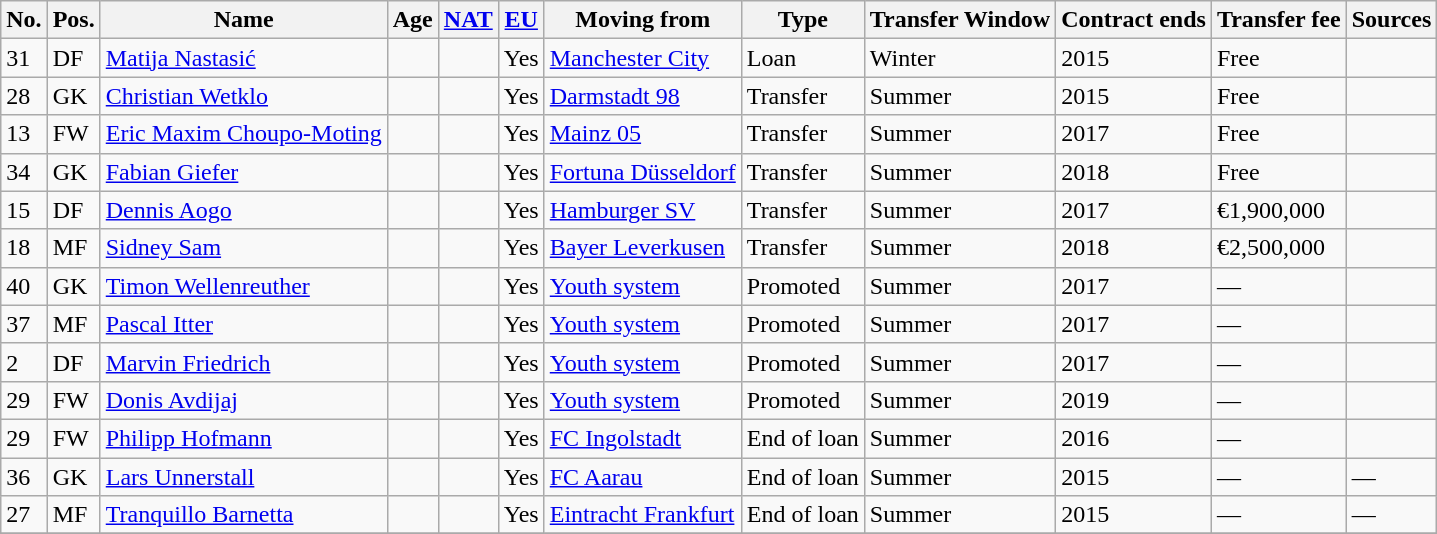<table class="wikitable">
<tr>
<th>No.</th>
<th>Pos.</th>
<th>Name</th>
<th>Age</th>
<th><a href='#'>NAT</a></th>
<th><a href='#'>EU</a></th>
<th>Moving from</th>
<th>Type</th>
<th>Transfer Window</th>
<th>Contract ends</th>
<th>Transfer fee</th>
<th>Sources</th>
</tr>
<tr>
<td>31</td>
<td>DF</td>
<td><a href='#'>Matija Nastasić</a></td>
<td></td>
<td></td>
<td>Yes</td>
<td><a href='#'>Manchester City</a></td>
<td>Loan</td>
<td>Winter</td>
<td>2015</td>
<td>Free</td>
<td></td>
</tr>
<tr>
<td>28</td>
<td>GK</td>
<td><a href='#'>Christian Wetklo</a></td>
<td></td>
<td></td>
<td>Yes</td>
<td><a href='#'>Darmstadt 98</a></td>
<td>Transfer</td>
<td>Summer</td>
<td>2015</td>
<td>Free</td>
<td></td>
</tr>
<tr>
<td>13</td>
<td>FW</td>
<td><a href='#'>Eric Maxim Choupo-Moting</a></td>
<td></td>
<td></td>
<td>Yes</td>
<td><a href='#'>Mainz 05</a></td>
<td>Transfer</td>
<td>Summer</td>
<td>2017</td>
<td>Free</td>
<td></td>
</tr>
<tr>
<td>34</td>
<td>GK</td>
<td><a href='#'>Fabian Giefer</a></td>
<td></td>
<td></td>
<td>Yes</td>
<td><a href='#'>Fortuna Düsseldorf</a></td>
<td>Transfer</td>
<td>Summer</td>
<td>2018</td>
<td>Free</td>
<td></td>
</tr>
<tr>
<td>15</td>
<td>DF</td>
<td><a href='#'>Dennis Aogo</a></td>
<td></td>
<td></td>
<td>Yes</td>
<td><a href='#'>Hamburger SV</a></td>
<td>Transfer</td>
<td>Summer</td>
<td>2017</td>
<td>€1,900,000</td>
<td></td>
</tr>
<tr>
<td>18</td>
<td>MF</td>
<td><a href='#'>Sidney Sam</a></td>
<td></td>
<td></td>
<td>Yes</td>
<td><a href='#'>Bayer Leverkusen</a></td>
<td>Transfer</td>
<td>Summer</td>
<td>2018</td>
<td>€2,500,000</td>
<td></td>
</tr>
<tr>
<td>40</td>
<td>GK</td>
<td><a href='#'>Timon Wellenreuther</a></td>
<td></td>
<td></td>
<td>Yes</td>
<td><a href='#'>Youth system</a></td>
<td>Promoted</td>
<td>Summer</td>
<td>2017</td>
<td>—</td>
<td></td>
</tr>
<tr>
<td>37</td>
<td>MF</td>
<td><a href='#'>Pascal Itter</a></td>
<td></td>
<td></td>
<td>Yes</td>
<td><a href='#'>Youth system</a></td>
<td>Promoted</td>
<td>Summer</td>
<td>2017</td>
<td>—</td>
<td></td>
</tr>
<tr>
<td>2</td>
<td>DF</td>
<td><a href='#'>Marvin Friedrich</a></td>
<td></td>
<td></td>
<td>Yes</td>
<td><a href='#'>Youth system</a></td>
<td>Promoted</td>
<td>Summer</td>
<td>2017</td>
<td>—</td>
<td></td>
</tr>
<tr>
<td>29</td>
<td>FW</td>
<td><a href='#'>Donis Avdijaj</a></td>
<td></td>
<td></td>
<td>Yes</td>
<td><a href='#'>Youth system</a></td>
<td>Promoted</td>
<td>Summer</td>
<td>2019</td>
<td>—</td>
<td></td>
</tr>
<tr>
<td>29</td>
<td>FW</td>
<td><a href='#'>Philipp Hofmann</a></td>
<td></td>
<td></td>
<td>Yes</td>
<td><a href='#'>FC Ingolstadt</a></td>
<td>End of loan</td>
<td>Summer</td>
<td>2016</td>
<td>—</td>
<td></td>
</tr>
<tr>
<td>36</td>
<td>GK</td>
<td><a href='#'>Lars Unnerstall</a></td>
<td></td>
<td></td>
<td>Yes</td>
<td><a href='#'>FC Aarau</a></td>
<td>End of loan</td>
<td>Summer</td>
<td>2015</td>
<td>—</td>
<td>—</td>
</tr>
<tr>
<td>27</td>
<td>MF</td>
<td><a href='#'>Tranquillo Barnetta</a></td>
<td></td>
<td></td>
<td>Yes</td>
<td><a href='#'>Eintracht Frankfurt</a></td>
<td>End of loan</td>
<td>Summer</td>
<td>2015</td>
<td>—</td>
<td>—</td>
</tr>
<tr>
</tr>
</table>
